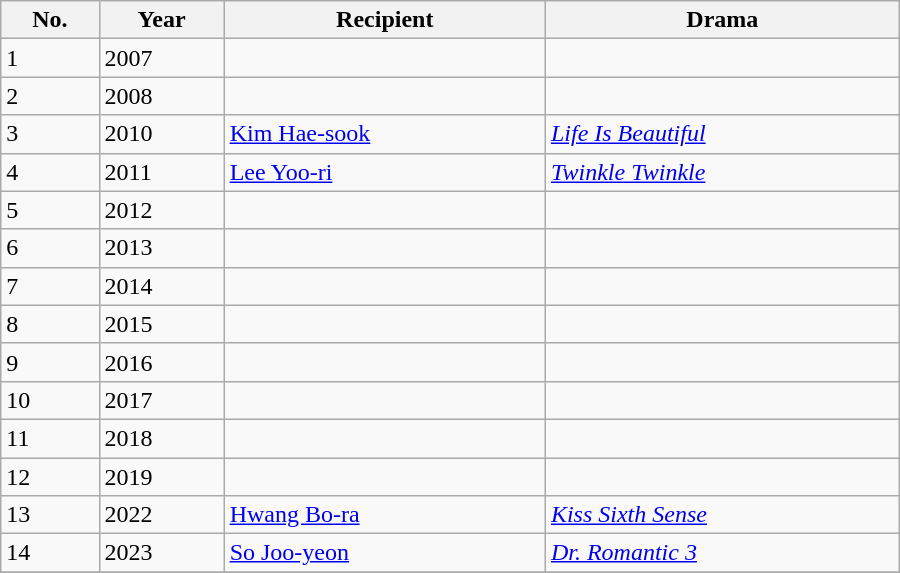<table class="wikitable" style="width:600px">
<tr>
<th>No.</th>
<th>Year</th>
<th>Recipient</th>
<th>Drama</th>
</tr>
<tr>
<td>1</td>
<td>2007</td>
<td></td>
<td></td>
</tr>
<tr>
<td>2</td>
<td>2008</td>
<td></td>
<td></td>
</tr>
<tr>
<td>3</td>
<td>2010</td>
<td><a href='#'>Kim Hae-sook</a></td>
<td><em><a href='#'>Life Is Beautiful</a></em></td>
</tr>
<tr>
<td>4</td>
<td>2011</td>
<td><a href='#'>Lee Yoo-ri</a></td>
<td><em><a href='#'>Twinkle Twinkle</a></em></td>
</tr>
<tr>
<td>5</td>
<td>2012</td>
<td></td>
<td></td>
</tr>
<tr>
<td>6</td>
<td>2013</td>
<td></td>
<td></td>
</tr>
<tr>
<td>7</td>
<td>2014</td>
<td></td>
<td></td>
</tr>
<tr>
<td>8</td>
<td>2015</td>
<td></td>
<td></td>
</tr>
<tr>
<td>9</td>
<td>2016</td>
<td></td>
<td></td>
</tr>
<tr>
<td>10</td>
<td>2017</td>
<td></td>
<td></td>
</tr>
<tr>
<td>11</td>
<td>2018</td>
<td></td>
<td></td>
</tr>
<tr>
<td>12</td>
<td>2019</td>
<td></td>
<td></td>
</tr>
<tr>
<td>13</td>
<td>2022</td>
<td><a href='#'>Hwang Bo-ra</a></td>
<td><em><a href='#'>Kiss Sixth Sense</a></em></td>
</tr>
<tr>
<td>14</td>
<td>2023</td>
<td><a href='#'>So Joo-yeon</a></td>
<td><em><a href='#'>Dr. Romantic 3</a></em></td>
</tr>
<tr>
</tr>
</table>
